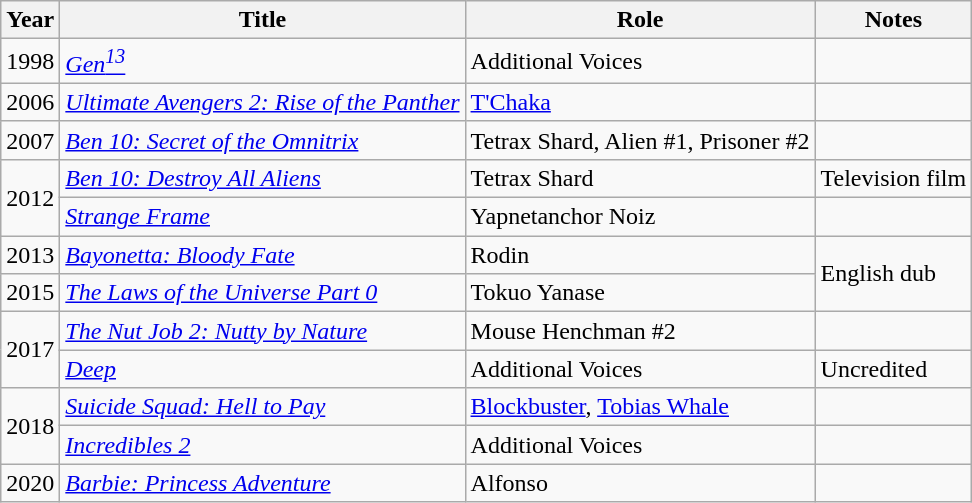<table class="wikitable sortable">
<tr>
<th>Year</th>
<th>Title</th>
<th>Role</th>
<th>Notes</th>
</tr>
<tr>
<td>1998</td>
<td><em><a href='#'>Gen<sup>13</sup></a></em></td>
<td>Additional Voices</td>
<td></td>
</tr>
<tr>
<td>2006</td>
<td><em><a href='#'>Ultimate Avengers 2: Rise of the Panther</a></em></td>
<td><a href='#'>T'Chaka</a></td>
<td></td>
</tr>
<tr>
<td>2007</td>
<td><em><a href='#'>Ben 10: Secret of the Omnitrix</a></em></td>
<td>Tetrax Shard, Alien #1, Prisoner #2</td>
<td></td>
</tr>
<tr>
<td rowspan="2">2012</td>
<td><em><a href='#'>Ben 10: Destroy All Aliens</a></em></td>
<td>Tetrax Shard</td>
<td>Television film</td>
</tr>
<tr>
<td><em><a href='#'>Strange Frame</a></em></td>
<td>Yapnetanchor Noiz</td>
<td></td>
</tr>
<tr>
<td>2013</td>
<td><em><a href='#'>Bayonetta: Bloody Fate</a></em></td>
<td>Rodin</td>
<td rowspan="2">English dub</td>
</tr>
<tr>
<td>2015</td>
<td><em><a href='#'>The Laws of the Universe Part 0</a></em></td>
<td>Tokuo Yanase</td>
</tr>
<tr>
<td rowspan="2">2017</td>
<td><em><a href='#'>The Nut Job 2: Nutty by Nature</a></em></td>
<td>Mouse Henchman #2</td>
<td></td>
</tr>
<tr>
<td><em><a href='#'>Deep</a></em></td>
<td>Additional Voices</td>
<td>Uncredited</td>
</tr>
<tr>
<td rowspan="2">2018</td>
<td><em><a href='#'>Suicide Squad: Hell to Pay</a></em></td>
<td><a href='#'>Blockbuster</a>, <a href='#'>Tobias Whale</a></td>
<td></td>
</tr>
<tr>
<td><em><a href='#'>Incredibles 2</a></em></td>
<td>Additional Voices</td>
<td></td>
</tr>
<tr>
<td>2020</td>
<td><em><a href='#'>Barbie: Princess Adventure</a></em></td>
<td>Alfonso</td>
<td></td>
</tr>
</table>
